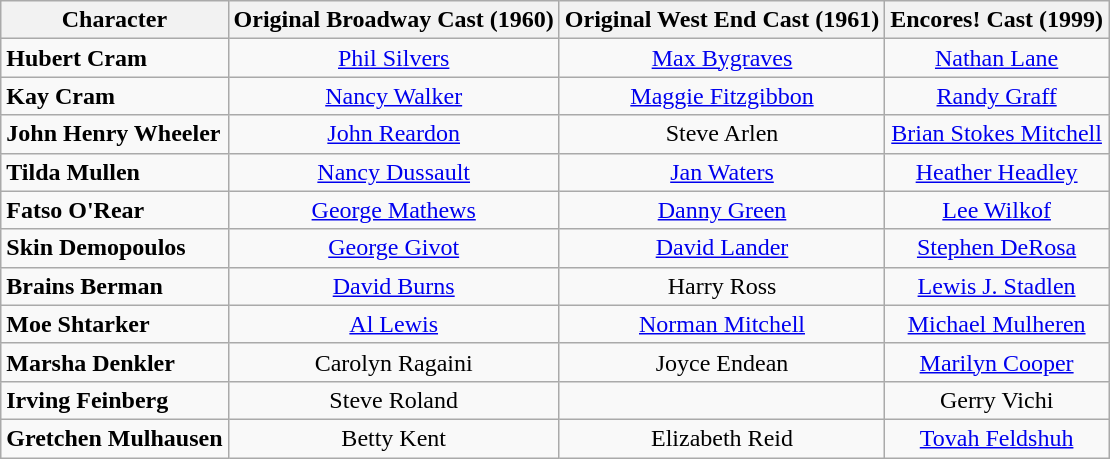<table class="wikitable">
<tr>
<th scope="col">Character</th>
<th scope="col">Original Broadway Cast (1960)</th>
<th scope="col">Original West End Cast (1961)</th>
<th scope="col">Encores! Cast (1999)</th>
</tr>
<tr>
<td scope="row"><strong>Hubert Cram</strong></td>
<td style="text-align:center;"><a href='#'>Phil Silvers</a></td>
<td style="text-align:center;"><a href='#'>Max Bygraves</a></td>
<td style="text-align:center;"><a href='#'>Nathan Lane</a></td>
</tr>
<tr>
<td scope="row"><strong>Kay Cram</strong></td>
<td style="text-align:center;"><a href='#'>Nancy Walker</a></td>
<td style="text-align:center;"><a href='#'>Maggie Fitzgibbon</a></td>
<td style="text-align:center;"><a href='#'>Randy Graff</a></td>
</tr>
<tr>
<td scope="row"><strong>John Henry Wheeler</strong></td>
<td style="text-align:center;"><a href='#'>John Reardon</a></td>
<td style="text-align:center;">Steve Arlen</td>
<td style="text-align:center;"><a href='#'>Brian Stokes Mitchell</a></td>
</tr>
<tr>
<td scope="row"><strong>Tilda Mullen</strong></td>
<td style="text-align:center;"><a href='#'>Nancy Dussault</a></td>
<td style="text-align:center;"><a href='#'>Jan Waters</a></td>
<td style="text-align:center;"><a href='#'>Heather Headley</a></td>
</tr>
<tr>
<td scope="row"><strong>Fatso O'Rear</strong></td>
<td style="text-align:center;"><a href='#'>George Mathews</a></td>
<td style="text-align:center;"><a href='#'>Danny Green</a></td>
<td style="text-align:center;"><a href='#'>Lee Wilkof</a></td>
</tr>
<tr>
<td scope="row"><strong>Skin Demopoulos</strong></td>
<td style="text-align:center;"><a href='#'>George Givot</a></td>
<td style="text-align:center;"><a href='#'>David Lander</a></td>
<td style="text-align:center;"><a href='#'>Stephen DeRosa</a></td>
</tr>
<tr>
<td scope="row"><strong>Brains Berman</strong></td>
<td style="text-align:center;"><a href='#'>David Burns</a></td>
<td style="text-align:center;">Harry Ross</td>
<td style="text-align:center;"><a href='#'>Lewis J. Stadlen</a></td>
</tr>
<tr>
<td scope="row"><strong>Moe Shtarker</strong></td>
<td style="text-align:center;"><a href='#'>Al Lewis</a></td>
<td style="text-align:center;"><a href='#'>Norman Mitchell</a></td>
<td style="text-align:center;"><a href='#'>Michael Mulheren</a></td>
</tr>
<tr>
<td scope="row"><strong>Marsha Denkler</strong></td>
<td style="text-align:center;">Carolyn Ragaini</td>
<td style="text-align:center;">Joyce Endean</td>
<td style="text-align:center;"><a href='#'>Marilyn Cooper</a></td>
</tr>
<tr>
<td scope="row"><strong>Irving Feinberg</strong></td>
<td style="text-align:center;">Steve Roland</td>
<td></td>
<td style="text-align:center;">Gerry Vichi</td>
</tr>
<tr>
<td scope="row"><strong>Gretchen Mulhausen</strong></td>
<td style="text-align:center;">Betty Kent</td>
<td style="text-align:center;">Elizabeth Reid</td>
<td style="text-align:center;"><a href='#'>Tovah Feldshuh</a></td>
</tr>
</table>
